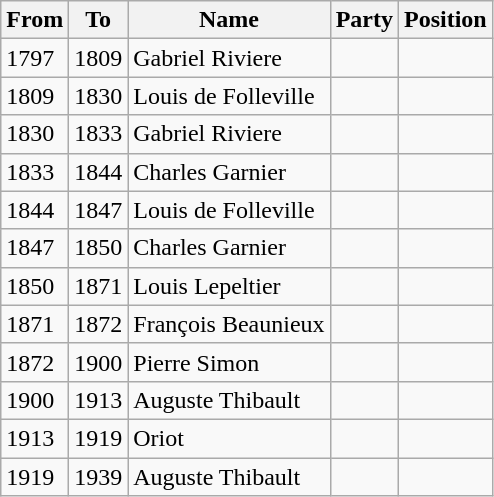<table class="wikitable">
<tr>
<th>From</th>
<th>To</th>
<th>Name</th>
<th>Party</th>
<th>Position</th>
</tr>
<tr>
<td>1797</td>
<td>1809</td>
<td>Gabriel Riviere</td>
<td></td>
<td></td>
</tr>
<tr>
<td>1809</td>
<td>1830</td>
<td>Louis de Folleville</td>
<td></td>
<td></td>
</tr>
<tr>
<td>1830</td>
<td>1833</td>
<td>Gabriel Riviere</td>
<td></td>
<td></td>
</tr>
<tr>
<td>1833</td>
<td>1844</td>
<td>Charles Garnier</td>
<td></td>
<td></td>
</tr>
<tr>
<td>1844</td>
<td>1847</td>
<td>Louis de Folleville</td>
<td></td>
<td></td>
</tr>
<tr>
<td>1847</td>
<td>1850</td>
<td>Charles Garnier</td>
<td></td>
<td></td>
</tr>
<tr>
<td>1850</td>
<td>1871</td>
<td>Louis Lepeltier</td>
<td></td>
<td></td>
</tr>
<tr>
<td>1871</td>
<td>1872</td>
<td>François Beaunieux</td>
<td></td>
<td></td>
</tr>
<tr>
<td>1872</td>
<td>1900</td>
<td>Pierre Simon</td>
<td></td>
<td></td>
</tr>
<tr>
<td>1900</td>
<td>1913</td>
<td>Auguste Thibault</td>
<td></td>
<td></td>
</tr>
<tr>
<td>1913</td>
<td>1919</td>
<td>Oriot</td>
<td></td>
<td></td>
</tr>
<tr>
<td>1919</td>
<td>1939</td>
<td>Auguste Thibault</td>
<td></td>
<td></td>
</tr>
</table>
